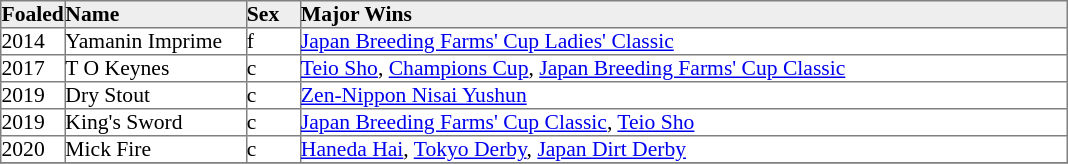<table border="1" cellpadding="0" style="border-collapse: collapse; font-size:90%">
<tr bgcolor="#eeeeee">
<td width="35px"><strong>Foaled</strong></td>
<td width="120px"><strong>Name</strong></td>
<td width="35px"><strong>Sex</strong></td>
<td width="510px"><strong>Major Wins</strong></td>
</tr>
<tr>
<td>2014</td>
<td>Yamanin Imprime</td>
<td>f</td>
<td><a href='#'>Japan Breeding Farms' Cup Ladies' Classic</a></td>
</tr>
<tr>
<td>2017</td>
<td>T O Keynes</td>
<td>c</td>
<td><a href='#'>Teio Sho</a>, <a href='#'>Champions Cup</a>, <a href='#'>Japan Breeding Farms' Cup Classic</a></td>
</tr>
<tr>
<td>2019</td>
<td>Dry Stout</td>
<td>c</td>
<td><a href='#'>Zen-Nippon Nisai Yushun</a></td>
</tr>
<tr>
<td>2019</td>
<td>King's Sword</td>
<td>c</td>
<td><a href='#'>Japan Breeding Farms' Cup Classic</a>, <a href='#'>Teio Sho</a></td>
</tr>
<tr>
<td>2020</td>
<td>Mick Fire</td>
<td>c</td>
<td><a href='#'>Haneda Hai</a>, <a href='#'>Tokyo Derby</a>, <a href='#'>Japan Dirt Derby</a></td>
</tr>
<tr>
</tr>
</table>
